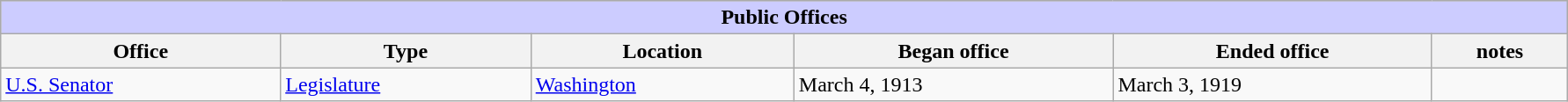<table class=wikitable style="width: 94%" style="text-align: center;" align="center">
<tr bgcolor=#cccccc>
<th colspan=7 style="background: #ccccff;">Public Offices</th>
</tr>
<tr>
<th><strong>Office</strong></th>
<th><strong>Type</strong></th>
<th><strong>Location</strong></th>
<th><strong>Began office</strong></th>
<th><strong>Ended office</strong></th>
<th><strong>notes</strong></th>
</tr>
<tr>
<td><a href='#'>U.S. Senator</a></td>
<td><a href='#'>Legislature</a></td>
<td><a href='#'>Washington</a></td>
<td>March 4, 1913</td>
<td>March 3, 1919</td>
<td></td>
</tr>
</table>
